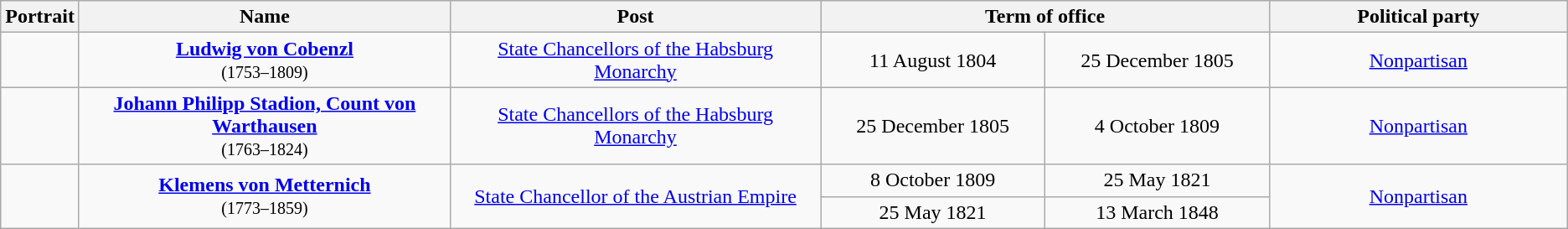<table class="wikitable" style="text-align: center;">
<tr>
<th width=70 colspan=1>Portrait</th>
<th width=25%>Name <br> </th>
<th width=25%>Post</th>
<th width=30% colspan=2>Term of office</th>
<th width=25%>Political party</th>
</tr>
<tr>
<td></td>
<td><strong><a href='#'>Ludwig von Cobenzl</a></strong><br><small>(1753–1809)</small></td>
<td><a href='#'>State Chancellors of the Habsburg Monarchy</a></td>
<td>11 August 1804</td>
<td>25 December 1805</td>
<td><a href='#'>Nonpartisan</a></td>
</tr>
<tr>
<td></td>
<td><strong><a href='#'>Johann Philipp Stadion, Count von Warthausen</a></strong><br><small>(1763–1824)</small></td>
<td><a href='#'>State Chancellors of the Habsburg Monarchy</a></td>
<td>25 December 1805</td>
<td>4 October 1809</td>
<td><a href='#'>Nonpartisan</a></td>
</tr>
<tr>
<td rowspan=2></td>
<td rowspan=2><strong><a href='#'>Klemens von Metternich</a></strong><br><small>(1773–1859)</small></td>
<td rowspan=2><a href='#'>State Chancellor of the Austrian Empire</a></td>
<td>8 October 1809</td>
<td>25 May 1821</td>
<td rowspan=2><a href='#'>Nonpartisan</a></td>
</tr>
<tr>
<td>25 May 1821</td>
<td>13 March 1848</td>
</tr>
</table>
